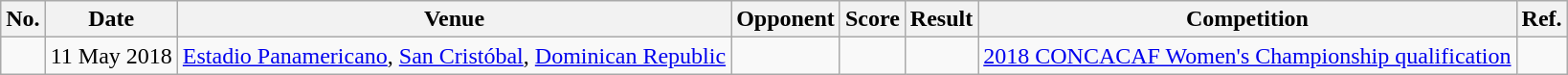<table class="wikitable">
<tr>
<th>No.</th>
<th>Date</th>
<th>Venue</th>
<th>Opponent</th>
<th>Score</th>
<th>Result</th>
<th>Competition</th>
<th>Ref.</th>
</tr>
<tr>
<td></td>
<td>11 May 2018</td>
<td><a href='#'>Estadio Panamericano</a>, <a href='#'>San Cristóbal</a>, <a href='#'>Dominican Republic</a></td>
<td></td>
<td></td>
<td></td>
<td><a href='#'>2018 CONCACAF Women's Championship qualification</a></td>
<td></td>
</tr>
</table>
